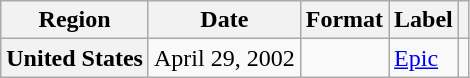<table class="wikitable plainrowheaders">
<tr>
<th scope="col">Region</th>
<th scope="col">Date</th>
<th scope="col">Format</th>
<th scope="col">Label</th>
<th scope="col"></th>
</tr>
<tr>
<th scope="row">United States</th>
<td>April 29, 2002</td>
<td></td>
<td><a href='#'>Epic</a></td>
<td></td>
</tr>
</table>
